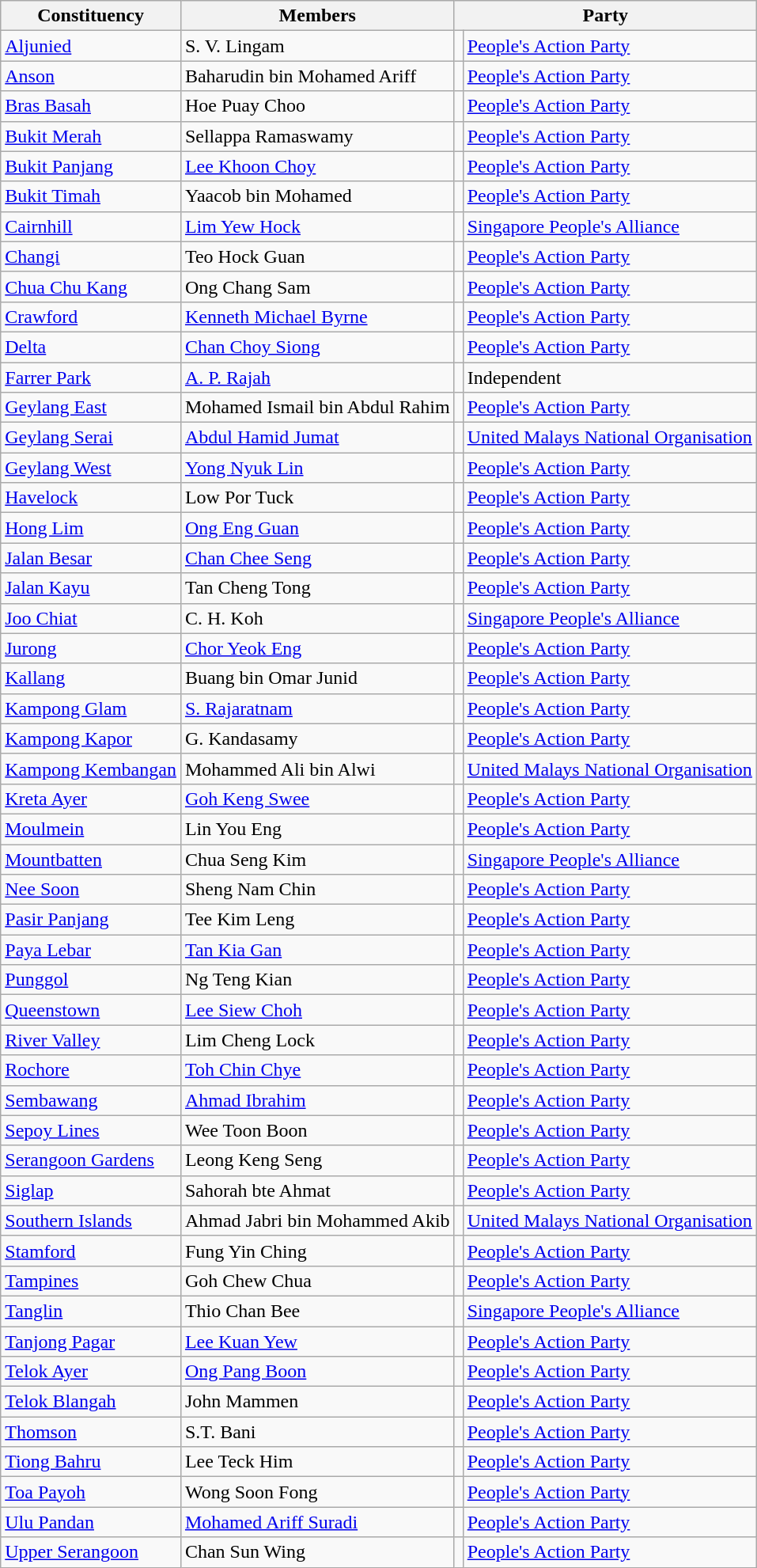<table class="wikitable sortable">
<tr>
<th>Constituency</th>
<th>Members</th>
<th colspan="2">Party</th>
</tr>
<tr>
<td><a href='#'>Aljunied</a></td>
<td>S. V. Lingam</td>
<td></td>
<td><a href='#'>People's Action Party</a></td>
</tr>
<tr>
<td><a href='#'>Anson</a></td>
<td>Baharudin bin Mohamed Ariff</td>
<td></td>
<td><a href='#'>People's Action Party</a></td>
</tr>
<tr>
<td><a href='#'>Bras Basah</a></td>
<td>Hoe Puay Choo</td>
<td></td>
<td><a href='#'>People's Action Party</a></td>
</tr>
<tr>
<td><a href='#'>Bukit Merah</a></td>
<td>Sellappa Ramaswamy</td>
<td></td>
<td><a href='#'>People's Action Party</a></td>
</tr>
<tr>
<td><a href='#'>Bukit Panjang</a></td>
<td><a href='#'>Lee Khoon Choy</a></td>
<td></td>
<td><a href='#'>People's Action Party</a></td>
</tr>
<tr>
<td><a href='#'>Bukit Timah</a></td>
<td>Yaacob bin Mohamed</td>
<td></td>
<td><a href='#'>People's Action Party</a></td>
</tr>
<tr>
<td><a href='#'>Cairnhill</a></td>
<td><a href='#'>Lim Yew Hock</a></td>
<td></td>
<td><a href='#'>Singapore People's Alliance</a></td>
</tr>
<tr>
<td><a href='#'>Changi</a></td>
<td>Teo Hock Guan</td>
<td></td>
<td><a href='#'>People's Action Party</a></td>
</tr>
<tr>
<td><a href='#'>Chua Chu Kang</a></td>
<td>Ong Chang Sam</td>
<td></td>
<td><a href='#'>People's Action Party</a></td>
</tr>
<tr>
<td><a href='#'>Crawford</a></td>
<td><a href='#'>Kenneth Michael Byrne</a></td>
<td></td>
<td><a href='#'>People's Action Party</a></td>
</tr>
<tr>
<td><a href='#'>Delta</a></td>
<td><a href='#'>Chan Choy Siong</a></td>
<td></td>
<td><a href='#'>People's Action Party</a></td>
</tr>
<tr>
<td><a href='#'>Farrer Park</a></td>
<td><a href='#'>A. P. Rajah</a></td>
<td></td>
<td>Independent</td>
</tr>
<tr>
<td><a href='#'>Geylang East</a></td>
<td>Mohamed Ismail bin Abdul Rahim</td>
<td></td>
<td><a href='#'>People's Action Party</a></td>
</tr>
<tr>
<td><a href='#'>Geylang Serai</a></td>
<td><a href='#'>Abdul Hamid Jumat</a></td>
<td></td>
<td><a href='#'>United Malays National Organisation</a></td>
</tr>
<tr>
<td><a href='#'>Geylang West</a></td>
<td><a href='#'>Yong Nyuk Lin</a></td>
<td></td>
<td><a href='#'>People's Action Party</a></td>
</tr>
<tr>
<td><a href='#'>Havelock</a></td>
<td>Low Por Tuck</td>
<td></td>
<td><a href='#'>People's Action Party</a></td>
</tr>
<tr>
<td><a href='#'>Hong Lim</a></td>
<td><a href='#'>Ong Eng Guan</a></td>
<td></td>
<td><a href='#'>People's Action Party</a></td>
</tr>
<tr>
<td><a href='#'>Jalan Besar</a></td>
<td><a href='#'>Chan Chee Seng</a></td>
<td></td>
<td><a href='#'>People's Action Party</a></td>
</tr>
<tr>
<td><a href='#'>Jalan Kayu</a></td>
<td>Tan Cheng Tong</td>
<td></td>
<td><a href='#'>People's Action Party</a></td>
</tr>
<tr>
<td><a href='#'>Joo Chiat</a></td>
<td>C. H. Koh</td>
<td></td>
<td><a href='#'>Singapore People's Alliance</a></td>
</tr>
<tr>
<td><a href='#'>Jurong</a></td>
<td><a href='#'>Chor Yeok Eng</a></td>
<td></td>
<td><a href='#'>People's Action Party</a></td>
</tr>
<tr>
<td><a href='#'>Kallang</a></td>
<td>Buang bin Omar Junid</td>
<td></td>
<td><a href='#'>People's Action Party</a></td>
</tr>
<tr>
<td><a href='#'>Kampong Glam</a></td>
<td><a href='#'>S. Rajaratnam</a></td>
<td></td>
<td><a href='#'>People's Action Party</a></td>
</tr>
<tr>
<td><a href='#'>Kampong Kapor</a></td>
<td>G. Kandasamy</td>
<td></td>
<td><a href='#'>People's Action Party</a></td>
</tr>
<tr>
<td><a href='#'>Kampong Kembangan</a></td>
<td>Mohammed Ali bin Alwi</td>
<td></td>
<td><a href='#'>United Malays National Organisation</a></td>
</tr>
<tr>
<td><a href='#'>Kreta Ayer</a></td>
<td><a href='#'>Goh Keng Swee</a></td>
<td></td>
<td><a href='#'>People's Action Party</a></td>
</tr>
<tr>
<td><a href='#'>Moulmein</a></td>
<td>Lin You Eng</td>
<td></td>
<td><a href='#'>People's Action Party</a></td>
</tr>
<tr>
<td><a href='#'>Mountbatten</a></td>
<td>Chua Seng Kim</td>
<td></td>
<td><a href='#'>Singapore People's Alliance</a></td>
</tr>
<tr>
<td><a href='#'>Nee Soon</a></td>
<td>Sheng Nam Chin</td>
<td></td>
<td><a href='#'>People's Action Party</a></td>
</tr>
<tr>
<td><a href='#'>Pasir Panjang</a></td>
<td>Tee Kim Leng</td>
<td></td>
<td><a href='#'>People's Action Party</a></td>
</tr>
<tr>
<td><a href='#'>Paya Lebar</a></td>
<td><a href='#'>Tan Kia Gan</a></td>
<td></td>
<td><a href='#'>People's Action Party</a></td>
</tr>
<tr>
<td><a href='#'>Punggol</a></td>
<td>Ng Teng Kian</td>
<td></td>
<td><a href='#'>People's Action Party</a></td>
</tr>
<tr>
<td><a href='#'>Queenstown</a></td>
<td><a href='#'>Lee Siew Choh</a></td>
<td></td>
<td><a href='#'>People's Action Party</a></td>
</tr>
<tr>
<td><a href='#'>River Valley</a></td>
<td>Lim Cheng Lock</td>
<td></td>
<td><a href='#'>People's Action Party</a></td>
</tr>
<tr>
<td><a href='#'>Rochore</a></td>
<td><a href='#'>Toh Chin Chye</a></td>
<td></td>
<td><a href='#'>People's Action Party</a></td>
</tr>
<tr>
<td><a href='#'>Sembawang</a></td>
<td><a href='#'>Ahmad Ibrahim</a></td>
<td></td>
<td><a href='#'>People's Action Party</a></td>
</tr>
<tr>
<td><a href='#'>Sepoy Lines</a></td>
<td>Wee Toon Boon</td>
<td></td>
<td><a href='#'>People's Action Party</a></td>
</tr>
<tr>
<td><a href='#'>Serangoon Gardens</a></td>
<td>Leong Keng Seng</td>
<td></td>
<td><a href='#'>People's Action Party</a></td>
</tr>
<tr>
<td><a href='#'>Siglap</a></td>
<td>Sahorah bte Ahmat</td>
<td></td>
<td><a href='#'>People's Action Party</a></td>
</tr>
<tr>
<td><a href='#'>Southern Islands</a></td>
<td>Ahmad Jabri bin Mohammed Akib</td>
<td></td>
<td><a href='#'>United Malays National Organisation</a></td>
</tr>
<tr>
<td><a href='#'>Stamford</a></td>
<td>Fung Yin Ching</td>
<td></td>
<td><a href='#'>People's Action Party</a></td>
</tr>
<tr>
<td><a href='#'>Tampines</a></td>
<td>Goh Chew Chua</td>
<td></td>
<td><a href='#'>People's Action Party</a></td>
</tr>
<tr>
<td><a href='#'>Tanglin</a></td>
<td>Thio Chan Bee</td>
<td></td>
<td><a href='#'>Singapore People's Alliance</a></td>
</tr>
<tr>
<td><a href='#'>Tanjong Pagar</a></td>
<td><a href='#'>Lee Kuan Yew</a></td>
<td></td>
<td><a href='#'>People's Action Party</a></td>
</tr>
<tr>
<td><a href='#'>Telok Ayer</a></td>
<td><a href='#'>Ong Pang Boon</a></td>
<td></td>
<td><a href='#'>People's Action Party</a></td>
</tr>
<tr>
<td><a href='#'>Telok Blangah</a></td>
<td>John Mammen</td>
<td></td>
<td><a href='#'>People's Action Party</a></td>
</tr>
<tr>
<td><a href='#'>Thomson</a></td>
<td>S.T. Bani</td>
<td></td>
<td><a href='#'>People's Action Party</a></td>
</tr>
<tr>
<td><a href='#'>Tiong Bahru</a></td>
<td>Lee Teck Him</td>
<td></td>
<td><a href='#'>People's Action Party</a></td>
</tr>
<tr>
<td><a href='#'>Toa Payoh</a></td>
<td>Wong Soon Fong</td>
<td></td>
<td><a href='#'>People's Action Party</a></td>
</tr>
<tr>
<td><a href='#'>Ulu Pandan</a></td>
<td><a href='#'>Mohamed Ariff Suradi</a></td>
<td></td>
<td><a href='#'>People's Action Party</a></td>
</tr>
<tr>
<td><a href='#'>Upper Serangoon</a></td>
<td>Chan Sun Wing</td>
<td></td>
<td><a href='#'>People's Action Party</a></td>
</tr>
</table>
